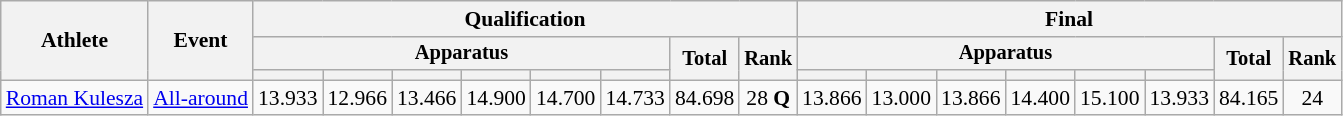<table class="wikitable" style="font-size:90%">
<tr>
<th rowspan=3>Athlete</th>
<th rowspan=3>Event</th>
<th colspan =8>Qualification</th>
<th colspan =8>Final</th>
</tr>
<tr style="font-size:95%">
<th colspan=6>Apparatus</th>
<th rowspan=2>Total</th>
<th rowspan=2>Rank</th>
<th colspan=6>Apparatus</th>
<th rowspan=2>Total</th>
<th rowspan=2>Rank</th>
</tr>
<tr style="font-size:95%">
<th></th>
<th></th>
<th></th>
<th></th>
<th></th>
<th></th>
<th></th>
<th></th>
<th></th>
<th></th>
<th></th>
<th></th>
</tr>
<tr align=center>
<td align=left><a href='#'>Roman Kulesza</a></td>
<td align=left><a href='#'>All-around</a></td>
<td>13.933</td>
<td>12.966</td>
<td>13.466</td>
<td>14.900</td>
<td>14.700</td>
<td>14.733</td>
<td>84.698</td>
<td>28 <strong>Q</strong></td>
<td>13.866</td>
<td>13.000</td>
<td>13.866</td>
<td>14.400</td>
<td>15.100</td>
<td>13.933</td>
<td>84.165</td>
<td>24</td>
</tr>
</table>
